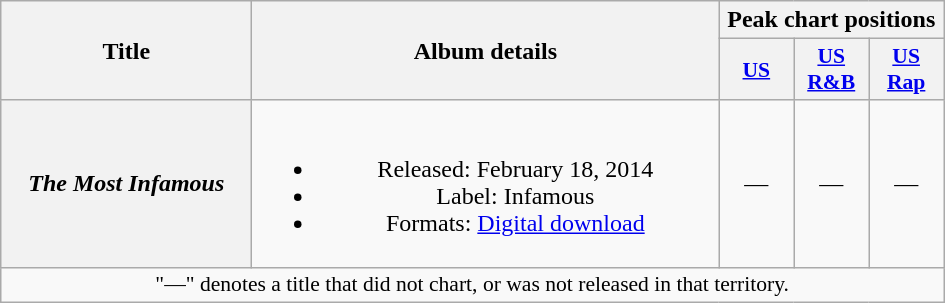<table class="wikitable plainrowheaders" style="text-align:center;">
<tr>
<th scope="col" rowspan="2" style="width:10em;">Title</th>
<th scope="col" rowspan="2" style="width:19em;">Album details</th>
<th scope="col" colspan="3">Peak chart positions</th>
</tr>
<tr>
<th scope="col" style="width:3em;font-size:90%;"><a href='#'>US</a></th>
<th scope="col" style="width:3em;font-size:90%;"><a href='#'>US R&B</a></th>
<th scope="col" style="width:3em;font-size:90%;"><a href='#'>US<br>Rap</a></th>
</tr>
<tr>
<th scope="row"><em>The Most Infamous</em></th>
<td><br><ul><li>Released: February 18, 2014</li><li>Label: Infamous</li><li>Formats: <a href='#'>Digital download</a></li></ul></td>
<td>—</td>
<td>—</td>
<td>—</td>
</tr>
<tr>
<td colspan="14" style="font-size:90%">"—" denotes a title that did not chart, or was not released in that territory.</td>
</tr>
</table>
